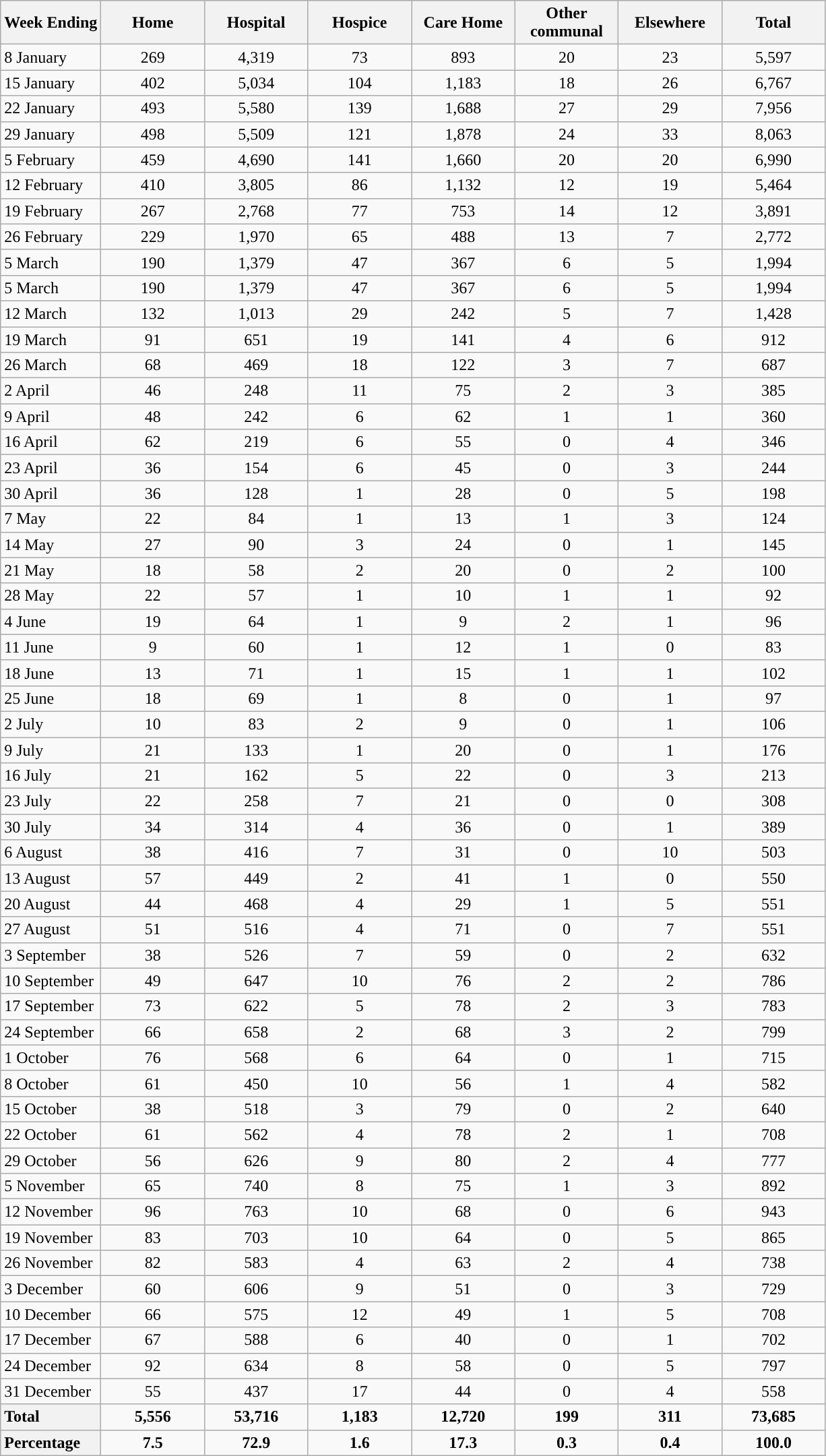<table class="wikitable">
<tr>
<th>Week Ending</th>
<th>Home</th>
<th>Hospital</th>
<th>Hospice</th>
<th>Care Home</th>
<th>Other communal</th>
<th>Elsewhere</th>
<th>Total</th>
</tr>
<tr>
<td>8 January</td>
<td style="width: 95px; text-align:center">269</td>
<td style="width: 95px; text-align:center">4,319</td>
<td style="width: 95px; text-align:center">73</td>
<td style="width: 95px; text-align:center">893</td>
<td style="width: 95px; text-align:center">20</td>
<td style="width: 95px; text-align:center">23</td>
<td style="width: 95px; text-align:center">5,597</td>
</tr>
<tr>
<td>15 January</td>
<td style="text-align:center">402</td>
<td style="text-align:center">5,034</td>
<td style="text-align:center">104</td>
<td style="text-align:center">1,183</td>
<td style="text-align:center">18</td>
<td style="text-align:center">26</td>
<td style="text-align:center">6,767</td>
</tr>
<tr>
<td>22 January</td>
<td style="text-align:center">493</td>
<td style="text-align:center">5,580</td>
<td style="text-align:center">139</td>
<td style="text-align:center">1,688</td>
<td style="text-align:center">27</td>
<td style="text-align:center">29</td>
<td style="text-align:center">7,956</td>
</tr>
<tr>
<td>29 January</td>
<td style="text-align:center">498</td>
<td style="text-align:center">5,509</td>
<td style="text-align:center">121</td>
<td style="text-align:center">1,878</td>
<td style="text-align:center">24</td>
<td style="text-align:center">33</td>
<td style="text-align:center">8,063</td>
</tr>
<tr>
<td>5 February</td>
<td style="text-align:center">459</td>
<td style="text-align:center">4,690</td>
<td style="text-align:center">141</td>
<td style="text-align:center">1,660</td>
<td style="text-align:center">20</td>
<td style="text-align:center">20</td>
<td style="text-align:center">6,990</td>
</tr>
<tr>
<td>12 February</td>
<td style="text-align:center">410</td>
<td style="text-align:center">3,805</td>
<td style="text-align:center">86</td>
<td style="text-align:center">1,132</td>
<td style="text-align:center">12</td>
<td style="text-align:center">19</td>
<td style="text-align:center">5,464</td>
</tr>
<tr>
<td>19 February</td>
<td style="text-align:center">267</td>
<td style="text-align:center">2,768</td>
<td style="text-align:center">77</td>
<td style="text-align:center">753</td>
<td style="text-align:center">14</td>
<td style="text-align:center">12</td>
<td style="text-align:center">3,891</td>
</tr>
<tr>
<td>26 February</td>
<td style="text-align:center">229</td>
<td style="text-align:center">1,970</td>
<td style="text-align:center">65</td>
<td style="text-align:center">488</td>
<td style="text-align:center">13</td>
<td style="text-align:center">7</td>
<td style="text-align:center">2,772</td>
</tr>
<tr>
<td>5 March</td>
<td style="text-align:center">190</td>
<td style="text-align:center">1,379</td>
<td style="text-align:center">47</td>
<td style="text-align:center">367</td>
<td style="text-align:center">6</td>
<td style="text-align:center">5</td>
<td style="text-align:center">1,994</td>
</tr>
<tr>
<td>5 March</td>
<td style="text-align:center">190</td>
<td style="text-align:center">1,379</td>
<td style="text-align:center">47</td>
<td style="text-align:center">367</td>
<td style="text-align:center">6</td>
<td style="text-align:center">5</td>
<td style="text-align:center">1,994</td>
</tr>
<tr>
<td>12 March</td>
<td style="text-align:center">132</td>
<td style="text-align:center">1,013</td>
<td style="text-align:center">29</td>
<td style="text-align:center">242</td>
<td style="text-align:center">5</td>
<td style="text-align:center">7</td>
<td style="text-align:center">1,428</td>
</tr>
<tr>
<td>19 March</td>
<td style="text-align:center">91</td>
<td style="text-align:center">651</td>
<td style="text-align:center">19</td>
<td style="text-align:center">141</td>
<td style="text-align:center">4</td>
<td style="text-align:center">6</td>
<td style="text-align:center">912</td>
</tr>
<tr>
<td>26 March</td>
<td style="text-align:center">68</td>
<td style="text-align:center">469</td>
<td style="text-align:center">18</td>
<td style="text-align:center">122</td>
<td style="text-align:center">3</td>
<td style="text-align:center">7</td>
<td style="text-align:center">687</td>
</tr>
<tr>
<td>2 April</td>
<td style="text-align:center">46</td>
<td style="text-align:center">248</td>
<td style="text-align:center">11</td>
<td style="text-align:center">75</td>
<td style="text-align:center">2</td>
<td style="text-align:center">3</td>
<td style="text-align:center">385</td>
</tr>
<tr>
<td>9 April</td>
<td style="text-align:center">48</td>
<td style="text-align:center">242</td>
<td style="text-align:center">6</td>
<td style="text-align:center">62</td>
<td style="text-align:center">1</td>
<td style="text-align:center">1</td>
<td style="text-align:center">360</td>
</tr>
<tr>
<td>16 April</td>
<td style="text-align:center">62</td>
<td style="text-align:center">219</td>
<td style="text-align:center">6</td>
<td style="text-align:center">55</td>
<td style="text-align:center">0</td>
<td style="text-align:center">4</td>
<td style="text-align:center">346</td>
</tr>
<tr>
<td>23 April</td>
<td style="text-align:center">36</td>
<td style="text-align:center">154</td>
<td style="text-align:center">6</td>
<td style="text-align:center">45</td>
<td style="text-align:center">0</td>
<td style="text-align:center">3</td>
<td style="text-align:center">244</td>
</tr>
<tr>
<td>30 April</td>
<td style="text-align:center">36</td>
<td style="text-align:center">128</td>
<td style="text-align:center">1</td>
<td style="text-align:center">28</td>
<td style="text-align:center">0</td>
<td style="text-align:center">5</td>
<td style="text-align:center">198</td>
</tr>
<tr>
<td>7 May</td>
<td style="text-align:center">22</td>
<td style="text-align:center">84</td>
<td style="text-align:center">1</td>
<td style="text-align:center">13</td>
<td style="text-align:center">1</td>
<td style="text-align:center">3</td>
<td style="text-align:center">124</td>
</tr>
<tr>
<td>14 May</td>
<td style="text-align:center">27</td>
<td style="text-align:center">90</td>
<td style="text-align:center">3</td>
<td style="text-align:center">24</td>
<td style="text-align:center">0</td>
<td style="text-align:center">1</td>
<td style="text-align:center">145</td>
</tr>
<tr>
<td>21 May</td>
<td style="text-align:center">18</td>
<td style="text-align:center">58</td>
<td style="text-align:center">2</td>
<td style="text-align:center">20</td>
<td style="text-align:center">0</td>
<td style="text-align:center">2</td>
<td style="text-align:center">100</td>
</tr>
<tr>
<td>28 May</td>
<td style="text-align:center">22</td>
<td style="text-align:center">57</td>
<td style="text-align:center">1</td>
<td style="text-align:center">10</td>
<td style="text-align:center">1</td>
<td style="text-align:center">1</td>
<td style="text-align:center">92</td>
</tr>
<tr>
<td>4 June</td>
<td style="text-align:center">19</td>
<td style="text-align:center">64</td>
<td style="text-align:center">1</td>
<td style="text-align:center">9</td>
<td style="text-align:center">2</td>
<td style="text-align:center">1</td>
<td style="text-align:center">96</td>
</tr>
<tr>
<td>11 June</td>
<td style="text-align:center">9</td>
<td style="text-align:center">60</td>
<td style="text-align:center">1</td>
<td style="text-align:center">12</td>
<td style="text-align:center">1</td>
<td style="text-align:center">0</td>
<td style="text-align:center">83</td>
</tr>
<tr>
<td>18 June</td>
<td style="text-align:center">13</td>
<td style="text-align:center">71</td>
<td style="text-align:center">1</td>
<td style="text-align:center">15</td>
<td style="text-align:center">1</td>
<td style="text-align:center">1</td>
<td style="text-align:center">102</td>
</tr>
<tr>
<td>25 June</td>
<td style="text-align:center">18</td>
<td style="text-align:center">69</td>
<td style="text-align:center">1</td>
<td style="text-align:center">8</td>
<td style="text-align:center">0</td>
<td style="text-align:center">1</td>
<td style="text-align:center">97</td>
</tr>
<tr>
<td>2 July</td>
<td style="text-align:center">10</td>
<td style="text-align:center">83</td>
<td style="text-align:center">2</td>
<td style="text-align:center">9</td>
<td style="text-align:center">0</td>
<td style="text-align:center">1</td>
<td style="text-align:center">106</td>
</tr>
<tr>
<td>9 July</td>
<td style="text-align:center">21</td>
<td style="text-align:center">133</td>
<td style="text-align:center">1</td>
<td style="text-align:center">20</td>
<td style="text-align:center">0</td>
<td style="text-align:center">1</td>
<td style="text-align:center">176</td>
</tr>
<tr>
<td>16 July</td>
<td style="text-align:center">21</td>
<td style="text-align:center">162</td>
<td style="text-align:center">5</td>
<td style="text-align:center">22</td>
<td style="text-align:center">0</td>
<td style="text-align:center">3</td>
<td style="text-align:center">213</td>
</tr>
<tr>
<td>23 July</td>
<td style="text-align:center">22</td>
<td style="text-align:center">258</td>
<td style="text-align:center">7</td>
<td style="text-align:center">21</td>
<td style="text-align:center">0</td>
<td style="text-align:center">0</td>
<td style="text-align:center">308</td>
</tr>
<tr>
<td>30 July</td>
<td style="text-align:center">34</td>
<td style="text-align:center">314</td>
<td style="text-align:center">4</td>
<td style="text-align:center">36</td>
<td style="text-align:center">0</td>
<td style="text-align:center">1</td>
<td style="text-align:center">389</td>
</tr>
<tr>
<td>6 August</td>
<td style="text-align:center">38</td>
<td style="text-align:center">416</td>
<td style="text-align:center">7</td>
<td style="text-align:center">31</td>
<td style="text-align:center">0</td>
<td style="text-align:center">10</td>
<td style="text-align:center">503</td>
</tr>
<tr>
<td>13 August</td>
<td style="text-align:center">57</td>
<td style="text-align:center">449</td>
<td style="text-align:center">2</td>
<td style="text-align:center">41</td>
<td style="text-align:center">1</td>
<td style="text-align:center">0</td>
<td style="text-align:center">550</td>
</tr>
<tr>
<td>20 August</td>
<td style="text-align:center">44</td>
<td style="text-align:center">468</td>
<td style="text-align:center">4</td>
<td style="text-align:center">29</td>
<td style="text-align:center">1</td>
<td style="text-align:center">5</td>
<td style="text-align:center">551</td>
</tr>
<tr>
<td>27 August</td>
<td style="text-align:center">51</td>
<td style="text-align:center">516</td>
<td style="text-align:center">4</td>
<td style="text-align:center">71</td>
<td style="text-align:center">0</td>
<td style="text-align:center">7</td>
<td style="text-align:center">551</td>
</tr>
<tr>
<td>3 September</td>
<td style="text-align:center">38</td>
<td style="text-align:center">526</td>
<td style="text-align:center">7</td>
<td style="text-align:center">59</td>
<td style="text-align:center">0</td>
<td style="text-align:center">2</td>
<td style="text-align:center">632</td>
</tr>
<tr>
<td>10 September</td>
<td style="text-align:center">49</td>
<td style="text-align:center">647</td>
<td style="text-align:center">10</td>
<td style="text-align:center">76</td>
<td style="text-align:center">2</td>
<td style="text-align:center">2</td>
<td style="text-align:center">786</td>
</tr>
<tr>
<td>17 September</td>
<td style="text-align:center">73</td>
<td style="text-align:center">622</td>
<td style="text-align:center">5</td>
<td style="text-align:center">78</td>
<td style="text-align:center">2</td>
<td style="text-align:center">3</td>
<td style="text-align:center">783</td>
</tr>
<tr>
<td>24 September</td>
<td style="text-align:center">66</td>
<td style="text-align:center">658</td>
<td style="text-align:center">2</td>
<td style="text-align:center">68</td>
<td style="text-align:center">3</td>
<td style="text-align:center">2</td>
<td style="text-align:center">799</td>
</tr>
<tr>
<td>1 October</td>
<td style="text-align:center">76</td>
<td style="text-align:center">568</td>
<td style="text-align:center">6</td>
<td style="text-align:center">64</td>
<td style="text-align:center">0</td>
<td style="text-align:center">1</td>
<td style="text-align:center">715</td>
</tr>
<tr>
<td>8 October</td>
<td style="text-align:center">61</td>
<td style="text-align:center">450</td>
<td style="text-align:center">10</td>
<td style="text-align:center">56</td>
<td style="text-align:center">1</td>
<td style="text-align:center">4</td>
<td style="text-align:center">582</td>
</tr>
<tr>
<td>15 October</td>
<td style="text-align:center">38</td>
<td style="text-align:center">518</td>
<td style="text-align:center">3</td>
<td style="text-align:center">79</td>
<td style="text-align:center">0</td>
<td style="text-align:center">2</td>
<td style="text-align:center">640</td>
</tr>
<tr>
<td>22 October</td>
<td style="text-align:center">61</td>
<td style="text-align:center">562</td>
<td style="text-align:center">4</td>
<td style="text-align:center">78</td>
<td style="text-align:center">2</td>
<td style="text-align:center">1</td>
<td style="text-align:center">708</td>
</tr>
<tr>
<td>29 October</td>
<td style="text-align:center">56</td>
<td style="text-align:center">626</td>
<td style="text-align:center">9</td>
<td style="text-align:center">80</td>
<td style="text-align:center">2</td>
<td style="text-align:center">4</td>
<td style="text-align:center">777</td>
</tr>
<tr>
<td>5 November</td>
<td style="text-align:center">65</td>
<td style="text-align:center">740</td>
<td style="text-align:center">8</td>
<td style="text-align:center">75</td>
<td style="text-align:center">1</td>
<td style="text-align:center">3</td>
<td style="text-align:center">892</td>
</tr>
<tr>
<td>12 November</td>
<td style="text-align:center">96</td>
<td style="text-align:center">763</td>
<td style="text-align:center">10</td>
<td style="text-align:center">68</td>
<td style="text-align:center">0</td>
<td style="text-align:center">6</td>
<td style="text-align:center">943</td>
</tr>
<tr>
<td>19 November</td>
<td style="text-align:center">83</td>
<td style="text-align:center">703</td>
<td style="text-align:center">10</td>
<td style="text-align:center">64</td>
<td style="text-align:center">0</td>
<td style="text-align:center">5</td>
<td style="text-align:center">865</td>
</tr>
<tr>
<td>26 November</td>
<td style="text-align:center">82</td>
<td style="text-align:center">583</td>
<td style="text-align:center">4</td>
<td style="text-align:center">63</td>
<td style="text-align:center">2</td>
<td style="text-align:center">4</td>
<td style="text-align:center">738</td>
</tr>
<tr>
<td>3 December</td>
<td style="text-align:center">60</td>
<td style="text-align:center">606</td>
<td style="text-align:center">9</td>
<td style="text-align:center">51</td>
<td style="text-align:center">0</td>
<td style="text-align:center">3</td>
<td style="text-align:center">729</td>
</tr>
<tr>
<td>10 December</td>
<td style="text-align:center">66</td>
<td style="text-align:center">575</td>
<td style="text-align:center">12</td>
<td style="text-align:center">49</td>
<td style="text-align:center">1</td>
<td style="text-align:center">5</td>
<td style="text-align:center">708</td>
</tr>
<tr>
<td>17 December</td>
<td style="text-align:center">67</td>
<td style="text-align:center">588</td>
<td style="text-align:center">6</td>
<td style="text-align:center">40</td>
<td style="text-align:center">0</td>
<td style="text-align:center">1</td>
<td style="text-align:center">702</td>
</tr>
<tr>
<td>24 December</td>
<td style="text-align:center">92</td>
<td style="text-align:center">634</td>
<td style="text-align:center">8</td>
<td style="text-align:center">58</td>
<td style="text-align:center">0</td>
<td style="text-align:center">5</td>
<td style="text-align:center">797</td>
</tr>
<tr>
<td>31 December</td>
<td style="text-align:center">55</td>
<td style="text-align:center">437</td>
<td style="text-align:center">17</td>
<td style="text-align:center">44</td>
<td style="text-align:center">0</td>
<td style="text-align:center">4</td>
<td style="text-align:center">558</td>
</tr>
<tr>
<th style=" text-align:left"><strong>Total</strong></th>
<td style=" text-align:center"><strong>5,556</strong></td>
<td style=" text-align:center"><strong>53,716</strong></td>
<td style=" text-align:center"><strong>1,183</strong></td>
<td style=" text-align:center"><strong>12,720</strong></td>
<td style=" text-align:center"><strong>199</strong></td>
<td style=" text-align:center"><strong>311</strong></td>
<td style=" text-align:center"><strong>73,685</strong></td>
</tr>
<tr>
<th style=" text-align:left"><strong>Percentage</strong></th>
<td style=" text-align:center"><strong>7.5</strong></td>
<td style=" text-align:center"><strong>72.9</strong></td>
<td style=" text-align:center"><strong>1.6</strong></td>
<td style=" text-align:center"><strong>17.3</strong></td>
<td style=" text-align:center"><strong>0.3</strong></td>
<td style=" text-align:center"><strong>0.4</strong></td>
<td style=" text-align:center"><strong>100.0</strong></td>
</tr>
</table>
